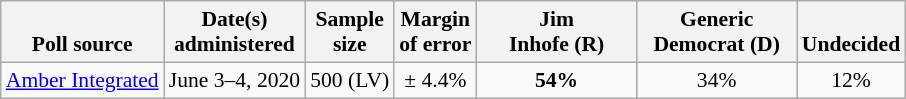<table class="wikitable" style="font-size:90%;text-align:center;">
<tr valign=bottom>
<th>Poll source</th>
<th>Date(s)<br>administered</th>
<th>Sample<br>size</th>
<th>Margin<br>of error</th>
<th style="width:100px;">Jim<br>Inhofe (R)</th>
<th style="width:100px;">Generic<br>Democrat (D)</th>
<th>Undecided</th>
</tr>
<tr>
<td><a href='#'>Amber Integrated</a></td>
<td>June 3–4, 2020</td>
<td>500 (LV)</td>
<td>± 4.4%</td>
<td><strong>54%</strong></td>
<td>34%</td>
<td>12%</td>
</tr>
</table>
